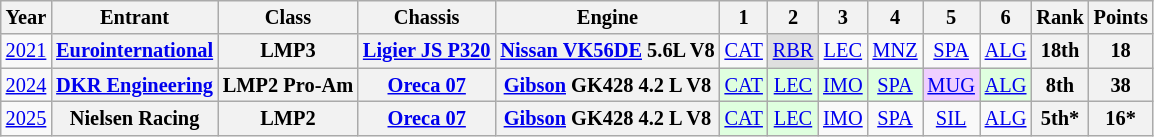<table class="wikitable" style="text-align:center; font-size:85%">
<tr>
<th>Year</th>
<th>Entrant</th>
<th>Class</th>
<th>Chassis</th>
<th>Engine</th>
<th>1</th>
<th>2</th>
<th>3</th>
<th>4</th>
<th>5</th>
<th>6</th>
<th>Rank</th>
<th>Points</th>
</tr>
<tr>
<td><a href='#'>2021</a></td>
<th><a href='#'>Eurointernational</a></th>
<th>LMP3</th>
<th><a href='#'>Ligier JS P320</a></th>
<th><a href='#'>Nissan VK56DE</a> 5.6L V8</th>
<td><a href='#'>CAT</a></td>
<td style="background:#DFDFDF;"><a href='#'>RBR</a><br></td>
<td><a href='#'>LEC</a></td>
<td><a href='#'>MNZ</a></td>
<td><a href='#'>SPA</a></td>
<td><a href='#'>ALG</a></td>
<th>18th</th>
<th>18</th>
</tr>
<tr>
<td><a href='#'>2024</a></td>
<th nowrap><a href='#'>DKR Engineering</a></th>
<th nowrap>LMP2 Pro-Am</th>
<th nowrap><a href='#'>Oreca 07</a></th>
<th nowrap><a href='#'>Gibson</a> GK428 4.2 L V8</th>
<td style="background:#DFFFDF;"><a href='#'>CAT</a><br></td>
<td style="background:#DFFFDF;"><a href='#'>LEC</a><br></td>
<td style="background:#DFFFDF;"><a href='#'>IMO</a><br></td>
<td style="background:#DFFFDF;"><a href='#'>SPA</a><br></td>
<td style="background:#EFCFFF;"><a href='#'>MUG</a><br></td>
<td style="background:#DFFFDF;"><a href='#'>ALG</a><br></td>
<th>8th</th>
<th>38</th>
</tr>
<tr>
<td><a href='#'>2025</a></td>
<th>Nielsen Racing</th>
<th>LMP2</th>
<th><a href='#'>Oreca 07</a></th>
<th><a href='#'>Gibson</a> GK428 4.2 L V8</th>
<td style="background:#DFFFDF;"><a href='#'>CAT</a><br></td>
<td style="background:#DFFFDF;"><a href='#'>LEC</a><br></td>
<td style="background:#;"><a href='#'>IMO</a><br></td>
<td style="background:#;"><a href='#'>SPA</a><br></td>
<td style="background:#;"><a href='#'>SIL</a><br></td>
<td style="background:#;"><a href='#'>ALG</a><br></td>
<th>5th*</th>
<th>16*</th>
</tr>
</table>
